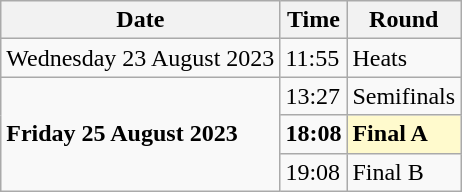<table class="wikitable">
<tr>
<th>Date</th>
<th>Time</th>
<th>Round</th>
</tr>
<tr>
<td>Wednesday 23 August 2023</td>
<td>11:55</td>
<td>Heats</td>
</tr>
<tr>
<td rowspan=3><strong>Friday 25 August 2023</strong></td>
<td>13:27</td>
<td>Semifinals</td>
</tr>
<tr>
<td><strong>18:08</strong></td>
<td style=background:lemonchiffon><strong>Final A</strong></td>
</tr>
<tr>
<td>19:08</td>
<td>Final B</td>
</tr>
</table>
